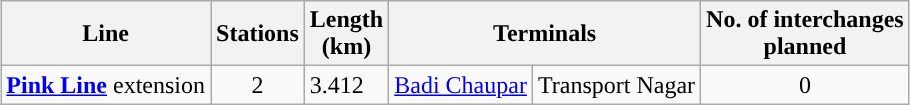<table class="wikitable" style="margin:auto;">
<tr>
<th>Line</th>
<th>Stations</th>
<th>Length<br>(km)</th>
<th colspan="2">Terminals</th>
<th>No. of interchanges <br>planned</th>
</tr>
<tr>
<td style="background:#"><a href='#'><span><strong>Pink Line</strong></span></a> extension</td>
<td style="text-align:center;">2</td>
<td>3.412</td>
<td><a href='#'>Badi Chaupar</a></td>
<td>Transport Nagar</td>
<td style="text-align:center;">0</td>
</tr>
</table>
